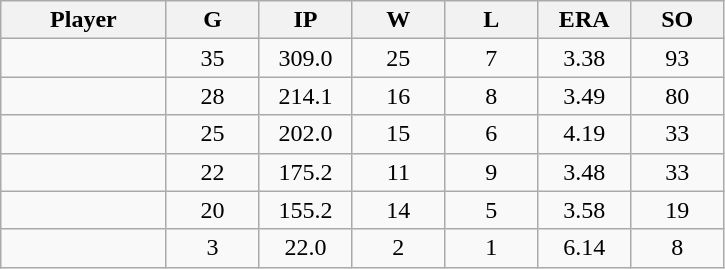<table class="wikitable sortable">
<tr>
<th bgcolor="#DDDDFF" width="16%">Player</th>
<th bgcolor="#DDDDFF" width="9%">G</th>
<th bgcolor="#DDDDFF" width="9%">IP</th>
<th bgcolor="#DDDDFF" width="9%">W</th>
<th bgcolor="#DDDDFF" width="9%">L</th>
<th bgcolor="#DDDDFF" width="9%">ERA</th>
<th bgcolor="#DDDDFF" width="9%">SO</th>
</tr>
<tr align="center">
<td></td>
<td>35</td>
<td>309.0</td>
<td>25</td>
<td>7</td>
<td>3.38</td>
<td>93</td>
</tr>
<tr align="center">
<td></td>
<td>28</td>
<td>214.1</td>
<td>16</td>
<td>8</td>
<td>3.49</td>
<td>80</td>
</tr>
<tr align="center">
<td></td>
<td>25</td>
<td>202.0</td>
<td>15</td>
<td>6</td>
<td>4.19</td>
<td>33</td>
</tr>
<tr align="center">
<td></td>
<td>22</td>
<td>175.2</td>
<td>11</td>
<td>9</td>
<td>3.48</td>
<td>33</td>
</tr>
<tr align="center">
<td></td>
<td>20</td>
<td>155.2</td>
<td>14</td>
<td>5</td>
<td>3.58</td>
<td>19</td>
</tr>
<tr align="center">
<td></td>
<td>3</td>
<td>22.0</td>
<td>2</td>
<td>1</td>
<td>6.14</td>
<td>8</td>
</tr>
</table>
